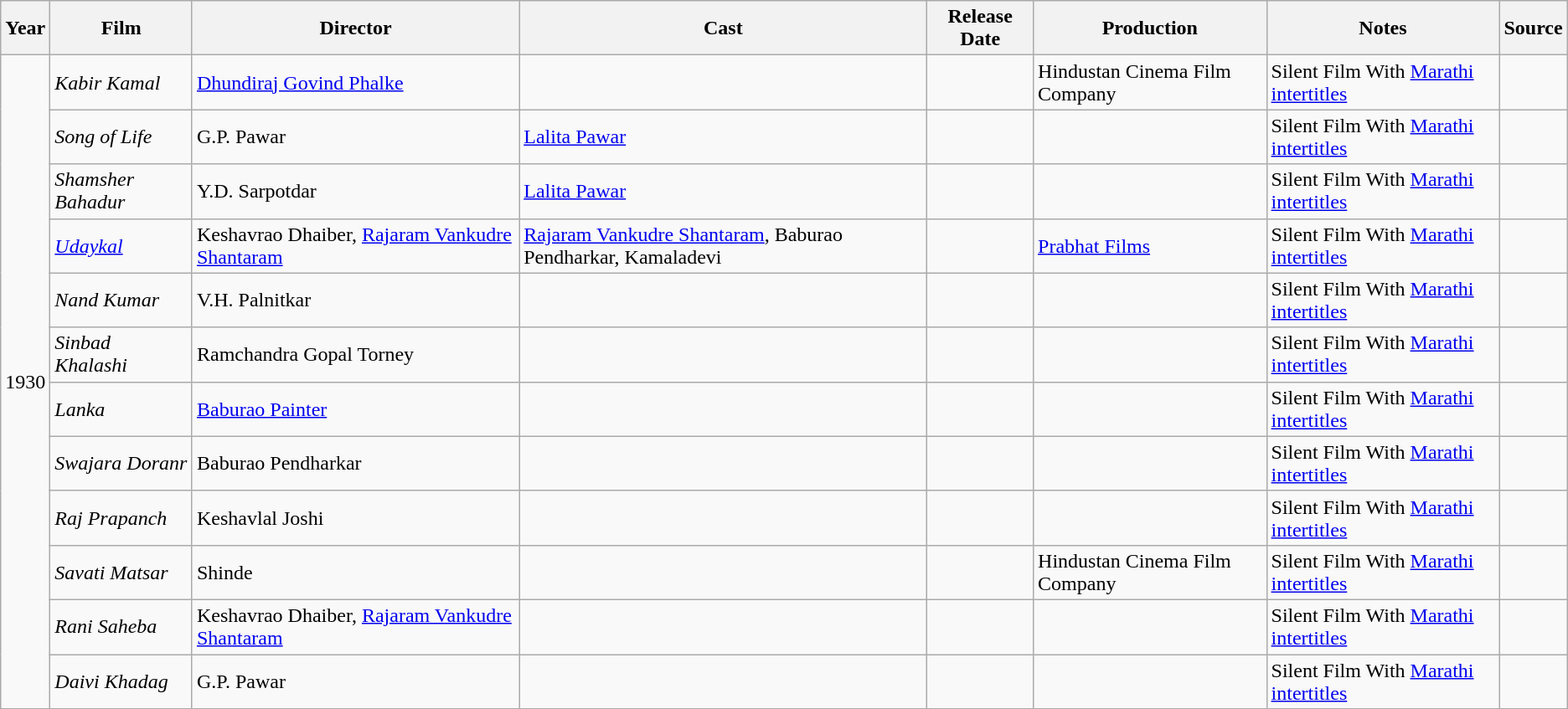<table class ="wikitable sortable collapsible">
<tr>
<th>Year</th>
<th>Film</th>
<th>Director</th>
<th class="unsortable">Cast</th>
<th>Release Date</th>
<th class="unsortable">Production</th>
<th class="unsortable">Notes</th>
<th class="unsortable">Source</th>
</tr>
<tr>
<td rowspan=12 align="center">1930</td>
<td><em>Kabir Kamal</em></td>
<td><a href='#'>Dhundiraj Govind Phalke</a></td>
<td></td>
<td></td>
<td>Hindustan Cinema Film Company</td>
<td>Silent Film With <a href='#'>Marathi</a> <a href='#'>intertitles</a></td>
<td></td>
</tr>
<tr>
<td><em>Song of Life</em></td>
<td>G.P. Pawar</td>
<td><a href='#'>Lalita Pawar</a></td>
<td></td>
<td></td>
<td>Silent Film With <a href='#'>Marathi</a> <a href='#'>intertitles</a></td>
<td></td>
</tr>
<tr>
<td><em>Shamsher Bahadur</em></td>
<td>Y.D. Sarpotdar</td>
<td><a href='#'>Lalita Pawar</a></td>
<td></td>
<td></td>
<td>Silent Film With <a href='#'>Marathi</a> <a href='#'>intertitles</a></td>
<td></td>
</tr>
<tr>
<td><em><a href='#'>Udaykal</a></em></td>
<td>Keshavrao Dhaiber, <a href='#'>Rajaram Vankudre Shantaram</a></td>
<td><a href='#'>Rajaram Vankudre Shantaram</a>, Baburao Pendharkar, Kamaladevi</td>
<td></td>
<td><a href='#'>Prabhat Films</a></td>
<td>Silent Film With <a href='#'>Marathi</a> <a href='#'>intertitles</a></td>
<td></td>
</tr>
<tr>
<td><em>Nand Kumar</em></td>
<td>V.H. Palnitkar</td>
<td></td>
<td></td>
<td></td>
<td>Silent Film With <a href='#'>Marathi</a> <a href='#'>intertitles</a></td>
<td></td>
</tr>
<tr>
<td><em>Sinbad Khalashi</em></td>
<td>Ramchandra Gopal Torney</td>
<td></td>
<td></td>
<td></td>
<td>Silent Film With <a href='#'>Marathi</a> <a href='#'>intertitles</a></td>
<td></td>
</tr>
<tr>
<td><em>Lanka</em></td>
<td><a href='#'>Baburao Painter</a></td>
<td></td>
<td></td>
<td></td>
<td>Silent Film With <a href='#'>Marathi</a> <a href='#'>intertitles</a></td>
<td></td>
</tr>
<tr>
<td><em>Swajara Doranr</em></td>
<td>Baburao Pendharkar</td>
<td></td>
<td></td>
<td></td>
<td>Silent Film With <a href='#'>Marathi</a> <a href='#'>intertitles</a></td>
<td></td>
</tr>
<tr>
<td><em>Raj Prapanch</em></td>
<td>Keshavlal Joshi</td>
<td></td>
<td></td>
<td></td>
<td>Silent Film With <a href='#'>Marathi</a> <a href='#'>intertitles</a></td>
<td></td>
</tr>
<tr>
<td><em>Savati Matsar</em></td>
<td>Shinde</td>
<td></td>
<td></td>
<td>Hindustan Cinema Film Company</td>
<td>Silent Film With <a href='#'>Marathi</a> <a href='#'>intertitles</a></td>
<td></td>
</tr>
<tr>
<td><em>Rani Saheba</em></td>
<td>Keshavrao Dhaiber, <a href='#'>Rajaram Vankudre Shantaram</a></td>
<td></td>
<td></td>
<td></td>
<td>Silent Film With <a href='#'>Marathi</a> <a href='#'>intertitles</a></td>
<td></td>
</tr>
<tr>
<td><em>Daivi Khadag</em></td>
<td>G.P. Pawar</td>
<td></td>
<td></td>
<td></td>
<td>Silent Film With <a href='#'>Marathi</a> <a href='#'>intertitles</a></td>
<td></td>
</tr>
</table>
